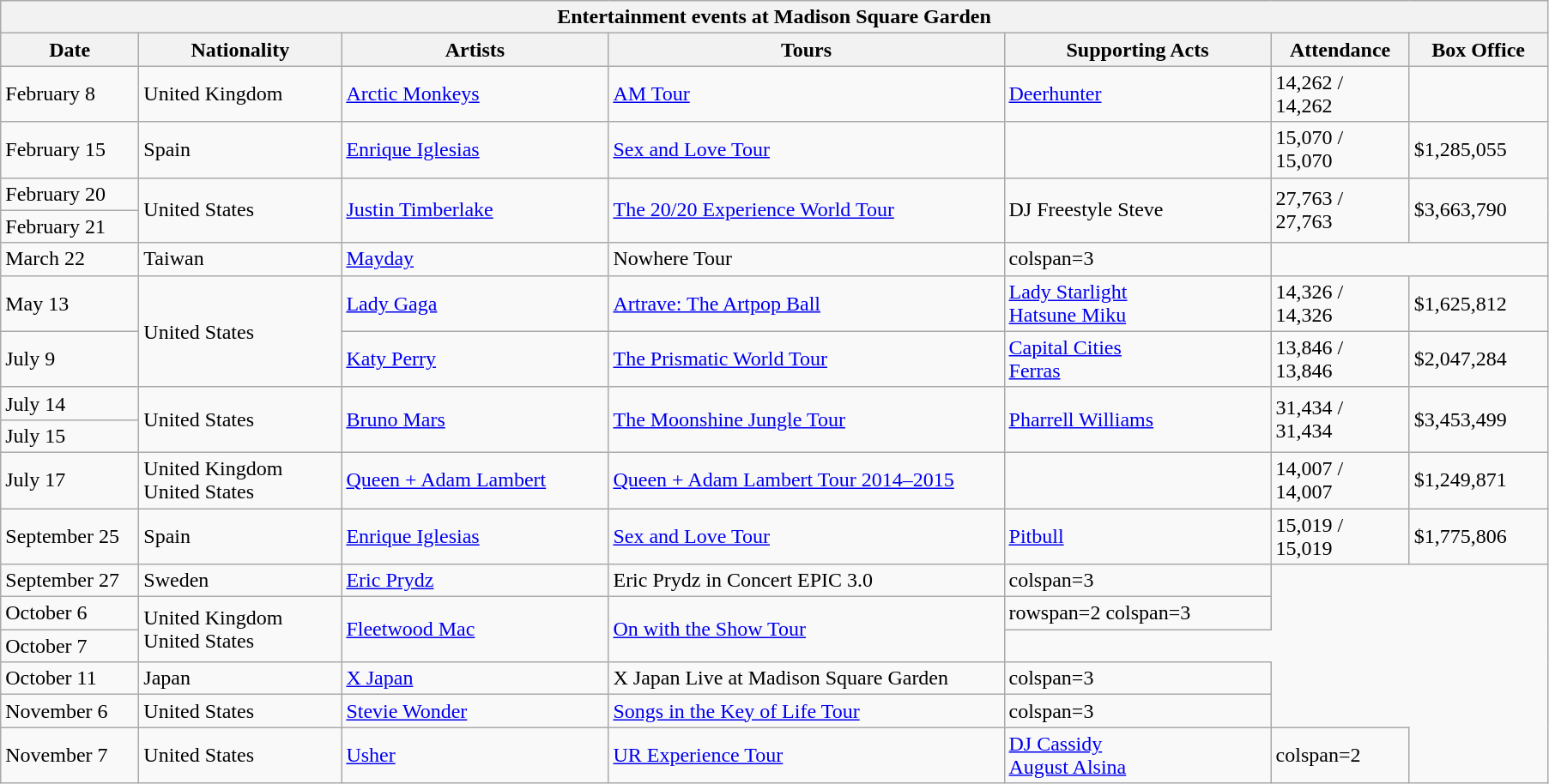<table class="wikitable">
<tr>
<th colspan="7">Entertainment events at Madison Square Garden</th>
</tr>
<tr>
<th width=100>Date</th>
<th width=150>Nationality</th>
<th width=200>Artists</th>
<th width=300>Tours</th>
<th width=200>Supporting Acts</th>
<th width=100>Attendance</th>
<th width=100>Box Office</th>
</tr>
<tr>
<td>February 8</td>
<td>United Kingdom</td>
<td><a href='#'>Arctic Monkeys</a></td>
<td><a href='#'>AM Tour</a></td>
<td><a href='#'>Deerhunter</a></td>
<td>14,262 / 14,262</td>
<td></td>
</tr>
<tr>
<td>February 15</td>
<td>Spain</td>
<td><a href='#'>Enrique Iglesias</a></td>
<td><a href='#'>Sex and Love Tour</a></td>
<td></td>
<td>15,070 / 15,070</td>
<td>$1,285,055</td>
</tr>
<tr>
<td>February 20</td>
<td rowspan="2">United States</td>
<td rowspan="2"><a href='#'>Justin Timberlake</a></td>
<td rowspan="2"><a href='#'>The 20/20 Experience World Tour</a></td>
<td rowspan="2">DJ Freestyle Steve</td>
<td rowspan="2">27,763 / 27,763</td>
<td rowspan="2">$3,663,790</td>
</tr>
<tr>
<td>February 21</td>
</tr>
<tr>
<td>March 22</td>
<td>Taiwan</td>
<td><a href='#'>Mayday</a></td>
<td>Nowhere Tour</td>
<td>colspan=3 </td>
</tr>
<tr>
<td>May 13</td>
<td rowspan="2">United States</td>
<td><a href='#'>Lady Gaga</a></td>
<td><a href='#'>Artrave: The Artpop Ball</a></td>
<td><a href='#'>Lady Starlight</a><br><a href='#'>Hatsune Miku</a></td>
<td>14,326 / 14,326</td>
<td>$1,625,812</td>
</tr>
<tr>
<td>July 9</td>
<td><a href='#'>Katy Perry</a></td>
<td><a href='#'>The Prismatic World Tour</a></td>
<td><a href='#'>Capital Cities</a><br><a href='#'>Ferras</a></td>
<td>13,846 / 13,846</td>
<td>$2,047,284</td>
</tr>
<tr>
<td>July 14</td>
<td rowspan="2">United States</td>
<td rowspan="2"><a href='#'>Bruno Mars</a></td>
<td rowspan="2"><a href='#'>The Moonshine Jungle Tour</a></td>
<td rowspan="2"><a href='#'>Pharrell Williams</a></td>
<td rowspan="2">31,434 / 31,434</td>
<td rowspan="2">$3,453,499</td>
</tr>
<tr>
<td>July 15</td>
</tr>
<tr>
<td>July 17</td>
<td>United Kingdom<br>United States</td>
<td><a href='#'>Queen + Adam Lambert</a></td>
<td><a href='#'>Queen + Adam Lambert Tour 2014–2015</a></td>
<td></td>
<td>14,007 / 14,007</td>
<td>$1,249,871</td>
</tr>
<tr>
<td>September 25</td>
<td>Spain</td>
<td><a href='#'>Enrique Iglesias</a></td>
<td><a href='#'>Sex and Love Tour</a></td>
<td><a href='#'>Pitbull</a></td>
<td>15,019 / 15,019</td>
<td>$1,775,806</td>
</tr>
<tr>
<td>September 27</td>
<td>Sweden</td>
<td><a href='#'>Eric Prydz</a></td>
<td>Eric Prydz in Concert EPIC 3.0</td>
<td>colspan=3 </td>
</tr>
<tr>
<td>October 6</td>
<td rowspan=2>United Kingdom<br>United States</td>
<td rowspan=2><a href='#'>Fleetwood Mac</a></td>
<td rowspan=2><a href='#'>On with the Show Tour</a></td>
<td>rowspan=2 colspan=3 </td>
</tr>
<tr>
<td>October 7</td>
</tr>
<tr>
<td>October 11</td>
<td>Japan</td>
<td><a href='#'>X Japan</a></td>
<td>X Japan Live at Madison Square Garden</td>
<td>colspan=3 </td>
</tr>
<tr>
<td>November 6</td>
<td>United States</td>
<td><a href='#'>Stevie Wonder</a></td>
<td><a href='#'>Songs in the Key of Life Tour</a></td>
<td>colspan=3 </td>
</tr>
<tr>
<td>November 7</td>
<td>United States</td>
<td><a href='#'>Usher</a></td>
<td><a href='#'>UR Experience Tour</a></td>
<td><a href='#'>DJ Cassidy</a><br><a href='#'>August Alsina</a></td>
<td>colspan=2 </td>
</tr>
</table>
